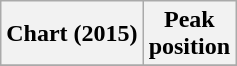<table class="wikitable sortable plainrowheaders" style="text-align:center;">
<tr>
<th>Chart (2015)</th>
<th>Peak <br> position</th>
</tr>
<tr>
</tr>
</table>
